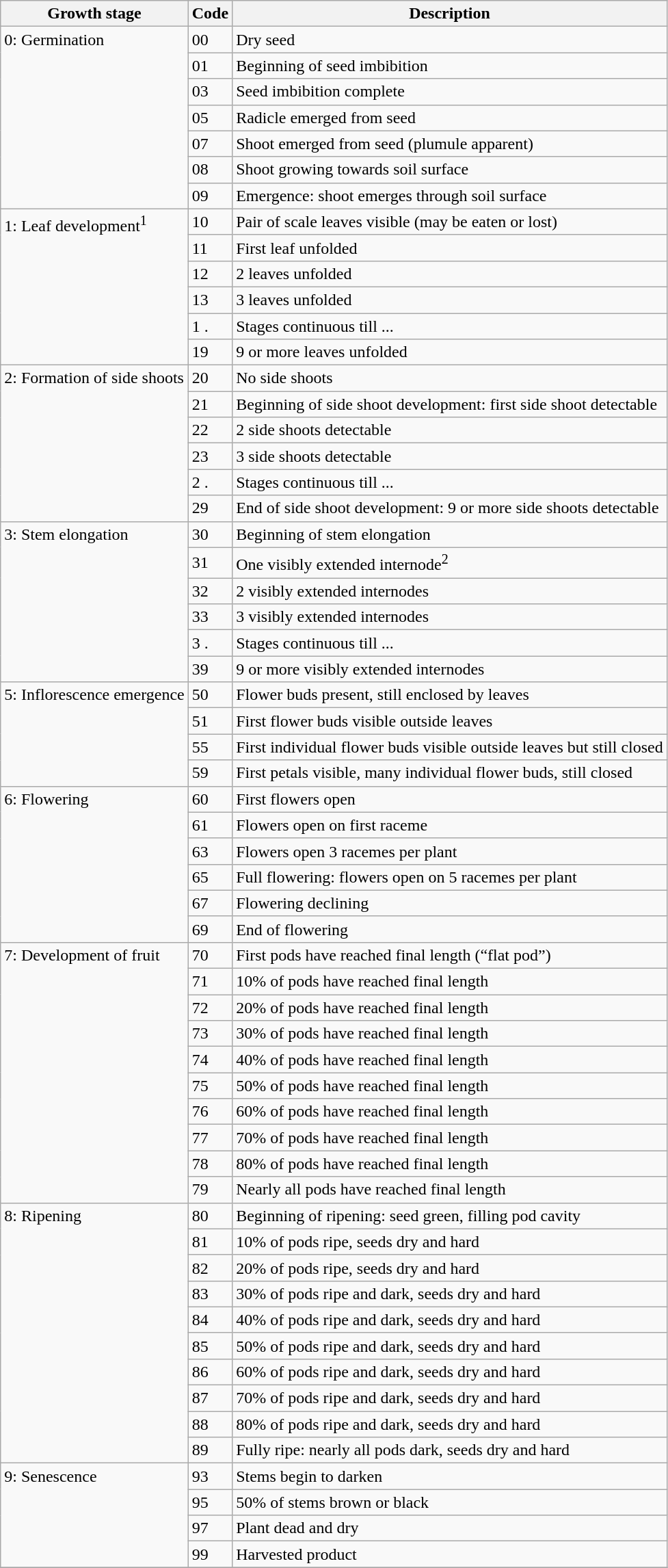<table class="wikitable" style="clear">
<tr>
<th>Growth stage</th>
<th>Code</th>
<th>Description</th>
</tr>
<tr>
<td rowspan="7" style="vertical-align:top">0: Germination</td>
<td>00</td>
<td>Dry seed</td>
</tr>
<tr>
<td>01</td>
<td>Beginning of seed imbibition</td>
</tr>
<tr>
<td>03</td>
<td>Seed imbibition complete</td>
</tr>
<tr>
<td>05</td>
<td>Radicle emerged from seed</td>
</tr>
<tr>
<td>07</td>
<td>Shoot emerged from seed (plumule apparent)</td>
</tr>
<tr>
<td>08</td>
<td>Shoot growing towards soil surface</td>
</tr>
<tr>
<td>09</td>
<td>Emergence: shoot emerges through soil surface</td>
</tr>
<tr>
<td rowspan="6" style="vertical-align:top">1: Leaf development<sup>1</sup></td>
<td>10</td>
<td>Pair of scale leaves visible (may be eaten or lost)</td>
</tr>
<tr>
<td>11</td>
<td>First leaf unfolded</td>
</tr>
<tr>
<td>12</td>
<td>2 leaves unfolded</td>
</tr>
<tr>
<td>13</td>
<td>3 leaves unfolded</td>
</tr>
<tr>
<td>1 .</td>
<td>Stages continuous till ...</td>
</tr>
<tr>
<td>19</td>
<td>9 or more leaves unfolded</td>
</tr>
<tr>
<td rowspan="6" style="vertical-align:top">2: Formation of side shoots</td>
<td>20</td>
<td>No side shoots</td>
</tr>
<tr>
<td>21</td>
<td>Beginning of side shoot development: first side shoot detectable</td>
</tr>
<tr>
<td>22</td>
<td>2 side shoots detectable</td>
</tr>
<tr>
<td>23</td>
<td>3 side shoots detectable</td>
</tr>
<tr>
<td>2 .</td>
<td>Stages continuous till ...</td>
</tr>
<tr>
<td>29</td>
<td>End of side shoot development: 9 or more side shoots detectable</td>
</tr>
<tr>
<td rowspan="6" style="vertical-align:top">3: Stem elongation</td>
<td>30</td>
<td>Beginning of stem elongation</td>
</tr>
<tr>
<td>31</td>
<td>One visibly extended internode<sup>2</sup></td>
</tr>
<tr>
<td>32</td>
<td>2 visibly extended internodes</td>
</tr>
<tr>
<td>33</td>
<td>3 visibly extended internodes</td>
</tr>
<tr>
<td>3 .</td>
<td>Stages continuous till ...</td>
</tr>
<tr>
<td>39</td>
<td>9 or more visibly extended internodes</td>
</tr>
<tr>
<td rowspan="4" style="vertical-align:top">5: Inflorescence emergence</td>
<td>50</td>
<td>Flower buds present, still enclosed by leaves</td>
</tr>
<tr>
<td>51</td>
<td>First flower buds visible outside leaves</td>
</tr>
<tr>
<td>55</td>
<td>First individual flower buds visible outside leaves but still closed</td>
</tr>
<tr>
<td>59</td>
<td>First petals visible, many individual flower buds, still closed</td>
</tr>
<tr>
<td rowspan="6" style="vertical-align:top">6: Flowering</td>
<td>60</td>
<td>First flowers open</td>
</tr>
<tr>
<td>61</td>
<td>Flowers open on first raceme</td>
</tr>
<tr>
<td>63</td>
<td>Flowers open 3 racemes per plant</td>
</tr>
<tr>
<td>65</td>
<td>Full flowering: flowers open on 5 racemes per plant</td>
</tr>
<tr>
<td>67</td>
<td>Flowering declining</td>
</tr>
<tr>
<td>69</td>
<td>End of flowering</td>
</tr>
<tr>
<td rowspan="10" style="vertical-align:top">7: Development of fruit</td>
<td>70</td>
<td>First pods have reached final length (“flat pod”)</td>
</tr>
<tr>
<td>71</td>
<td>10% of pods have reached final length</td>
</tr>
<tr>
<td>72</td>
<td>20% of pods have reached final length</td>
</tr>
<tr>
<td>73</td>
<td>30% of pods have reached final length</td>
</tr>
<tr>
<td>74</td>
<td>40% of pods have reached final length</td>
</tr>
<tr>
<td>75</td>
<td>50% of pods have reached final length</td>
</tr>
<tr>
<td>76</td>
<td>60% of pods have reached final length</td>
</tr>
<tr>
<td>77</td>
<td>70% of pods have reached final length</td>
</tr>
<tr>
<td>78</td>
<td>80% of pods have reached final length</td>
</tr>
<tr>
<td>79</td>
<td>Nearly all pods have reached final length</td>
</tr>
<tr>
<td rowspan="10" style="vertical-align:top">8: Ripening</td>
<td>80</td>
<td>Beginning of ripening: seed green, filling pod cavity</td>
</tr>
<tr>
<td>81</td>
<td>10% of pods ripe, seeds dry and hard</td>
</tr>
<tr>
<td>82</td>
<td>20% of pods ripe, seeds dry and hard</td>
</tr>
<tr>
<td>83</td>
<td>30% of pods ripe and dark, seeds dry and hard</td>
</tr>
<tr>
<td>84</td>
<td>40% of pods ripe and dark, seeds dry and hard</td>
</tr>
<tr>
<td>85</td>
<td>50% of pods ripe and dark, seeds dry and hard</td>
</tr>
<tr>
<td>86</td>
<td>60% of pods ripe and dark, seeds dry and hard</td>
</tr>
<tr>
<td>87</td>
<td>70% of pods ripe and dark, seeds dry and hard</td>
</tr>
<tr>
<td>88</td>
<td>80% of pods ripe and dark, seeds dry and hard</td>
</tr>
<tr>
<td>89</td>
<td>Fully ripe: nearly all pods dark, seeds dry and hard</td>
</tr>
<tr>
<td rowspan="4" style="vertical-align:top">9: Senescence</td>
<td>93</td>
<td>Stems begin to darken</td>
</tr>
<tr>
<td>95</td>
<td>50% of stems brown or black</td>
</tr>
<tr>
<td>97</td>
<td>Plant dead and dry</td>
</tr>
<tr>
<td>99</td>
<td>Harvested product</td>
</tr>
<tr>
</tr>
</table>
